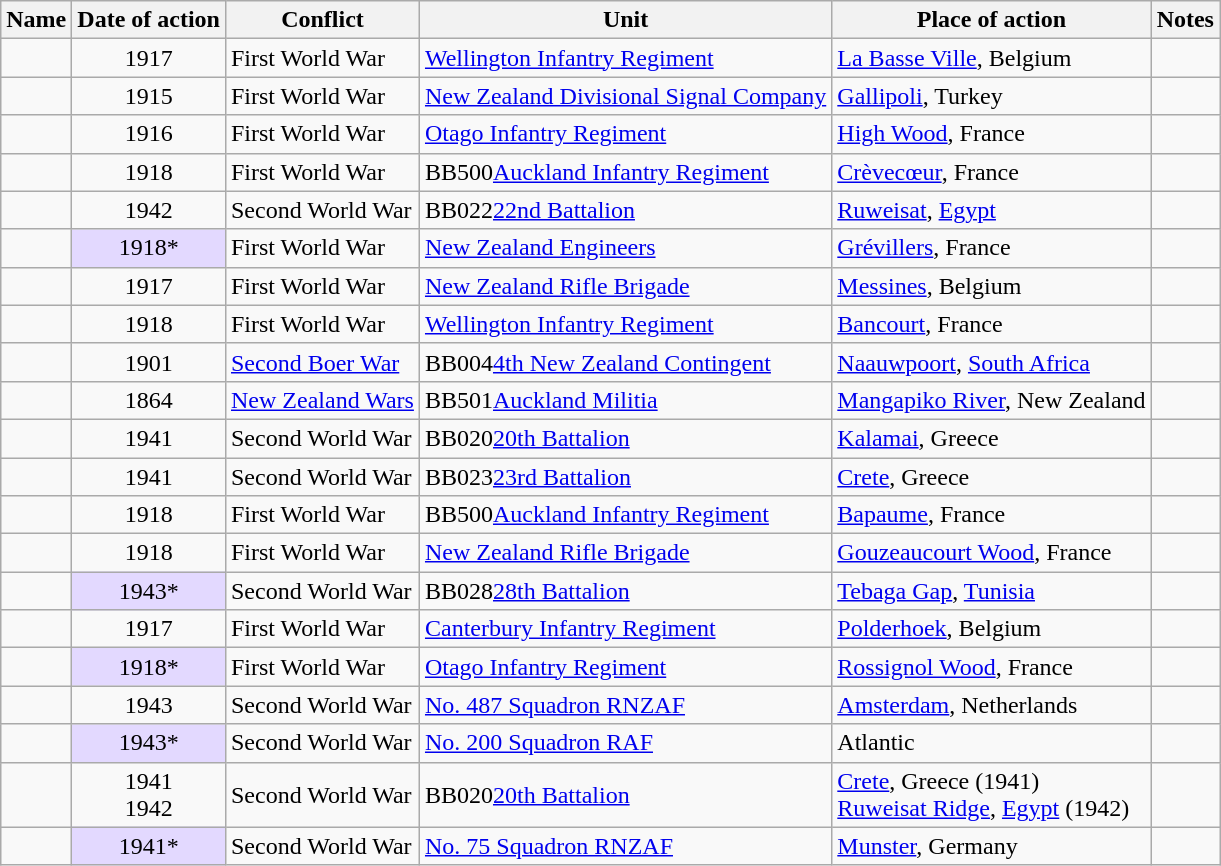<table class="wikitable sortable">
<tr>
<th>Name</th>
<th>Date of action</th>
<th>Conflict</th>
<th>Unit</th>
<th>Place of action</th>
<th class="unsortable">Notes</th>
</tr>
<tr>
<td></td>
<td align="center">1917</td>
<td>First World War</td>
<td><a href='#'>Wellington Infantry Regiment</a></td>
<td><a href='#'>La Basse Ville</a>, Belgium</td>
<td></td>
</tr>
<tr>
<td></td>
<td align="center">1915</td>
<td>First World War</td>
<td><a href='#'>New Zealand Divisional Signal Company</a></td>
<td><a href='#'>Gallipoli</a>, Turkey</td>
<td></td>
</tr>
<tr>
<td></td>
<td align="center">1916</td>
<td>First World War</td>
<td><a href='#'>Otago Infantry Regiment</a></td>
<td><a href='#'>High Wood</a>, France</td>
<td></td>
</tr>
<tr>
<td></td>
<td align="center">1918</td>
<td>First World War</td>
<td><span>BB500</span><a href='#'>Auckland Infantry Regiment</a></td>
<td><a href='#'>Crèvecœur</a>, France</td>
<td></td>
</tr>
<tr>
<td></td>
<td align="center">1942</td>
<td>Second World War</td>
<td><span>BB022</span><a href='#'>22nd Battalion</a></td>
<td><a href='#'>Ruweisat</a>, <a href='#'>Egypt</a></td>
<td></td>
</tr>
<tr>
<td></td>
<td style="background:#e3d9ff;" align="center">1918*</td>
<td>First World War</td>
<td><a href='#'>New Zealand Engineers</a></td>
<td><a href='#'>Grévillers</a>, France</td>
<td></td>
</tr>
<tr>
<td></td>
<td align="center">1917</td>
<td>First World War</td>
<td><a href='#'>New Zealand Rifle Brigade</a></td>
<td><a href='#'>Messines</a>, Belgium</td>
<td></td>
</tr>
<tr>
<td></td>
<td align="center">1918</td>
<td>First World War</td>
<td><a href='#'>Wellington Infantry Regiment</a></td>
<td><a href='#'>Bancourt</a>, France</td>
<td></td>
</tr>
<tr>
<td></td>
<td align="center">1901</td>
<td><a href='#'>Second Boer War</a></td>
<td><span>BB004</span><a href='#'>4th New Zealand Contingent</a></td>
<td><a href='#'>Naauwpoort</a>, <a href='#'>South Africa</a></td>
<td></td>
</tr>
<tr>
<td></td>
<td align="center">1864</td>
<td><a href='#'>New Zealand Wars</a></td>
<td><span>BB501</span><a href='#'>Auckland Militia</a></td>
<td><a href='#'>Mangapiko River</a>, New Zealand</td>
<td></td>
</tr>
<tr>
<td></td>
<td align="center">1941</td>
<td>Second World War</td>
<td><span>BB020</span><a href='#'>20th Battalion</a></td>
<td><a href='#'>Kalamai</a>, Greece</td>
<td></td>
</tr>
<tr>
<td></td>
<td align="center">1941</td>
<td>Second World War</td>
<td><span>BB023</span><a href='#'>23rd Battalion</a></td>
<td><a href='#'>Crete</a>, Greece</td>
<td></td>
</tr>
<tr>
<td></td>
<td align="center">1918</td>
<td>First World War</td>
<td><span>BB500</span><a href='#'>Auckland Infantry Regiment</a></td>
<td><a href='#'>Bapaume</a>, France</td>
<td></td>
</tr>
<tr>
<td></td>
<td align="center">1918</td>
<td>First World War</td>
<td><a href='#'>New Zealand Rifle Brigade</a></td>
<td><a href='#'>Gouzeaucourt Wood</a>, France</td>
<td></td>
</tr>
<tr>
<td></td>
<td style="background:#e3d9ff;" align="center">1943*</td>
<td>Second World War</td>
<td><span>BB028</span><a href='#'>28th Battalion</a></td>
<td><a href='#'>Tebaga Gap</a>, <a href='#'>Tunisia</a></td>
<td></td>
</tr>
<tr>
<td></td>
<td align="center">1917</td>
<td>First World War</td>
<td><a href='#'>Canterbury Infantry Regiment</a></td>
<td><a href='#'>Polderhoek</a>, Belgium</td>
<td></td>
</tr>
<tr>
<td></td>
<td style="background:#e3d9ff;" align="center">1918*</td>
<td>First World War</td>
<td><a href='#'>Otago Infantry Regiment</a></td>
<td><a href='#'>Rossignol Wood</a>, France</td>
<td></td>
</tr>
<tr>
<td></td>
<td align="center">1943</td>
<td>Second World War</td>
<td><a href='#'>No. 487 Squadron RNZAF</a></td>
<td><a href='#'>Amsterdam</a>, Netherlands</td>
<td></td>
</tr>
<tr>
<td></td>
<td style="background:#e3d9ff;" align="center">1943*</td>
<td>Second World War</td>
<td><a href='#'>No. 200 Squadron RAF</a></td>
<td>Atlantic</td>
<td></td>
</tr>
<tr>
<td></td>
<td align="center">1941<br>1942</td>
<td>Second World War</td>
<td><span>BB020</span><a href='#'>20th Battalion</a></td>
<td><a href='#'>Crete</a>, Greece (1941)<br><a href='#'>Ruweisat Ridge</a>, <a href='#'>Egypt</a> (1942)</td>
<td></td>
</tr>
<tr>
<td></td>
<td style="background:#e3d9ff;" align="center">1941*</td>
<td>Second World War</td>
<td><a href='#'>No. 75 Squadron RNZAF</a></td>
<td><a href='#'>Munster</a>, Germany</td>
<td></td>
</tr>
</table>
